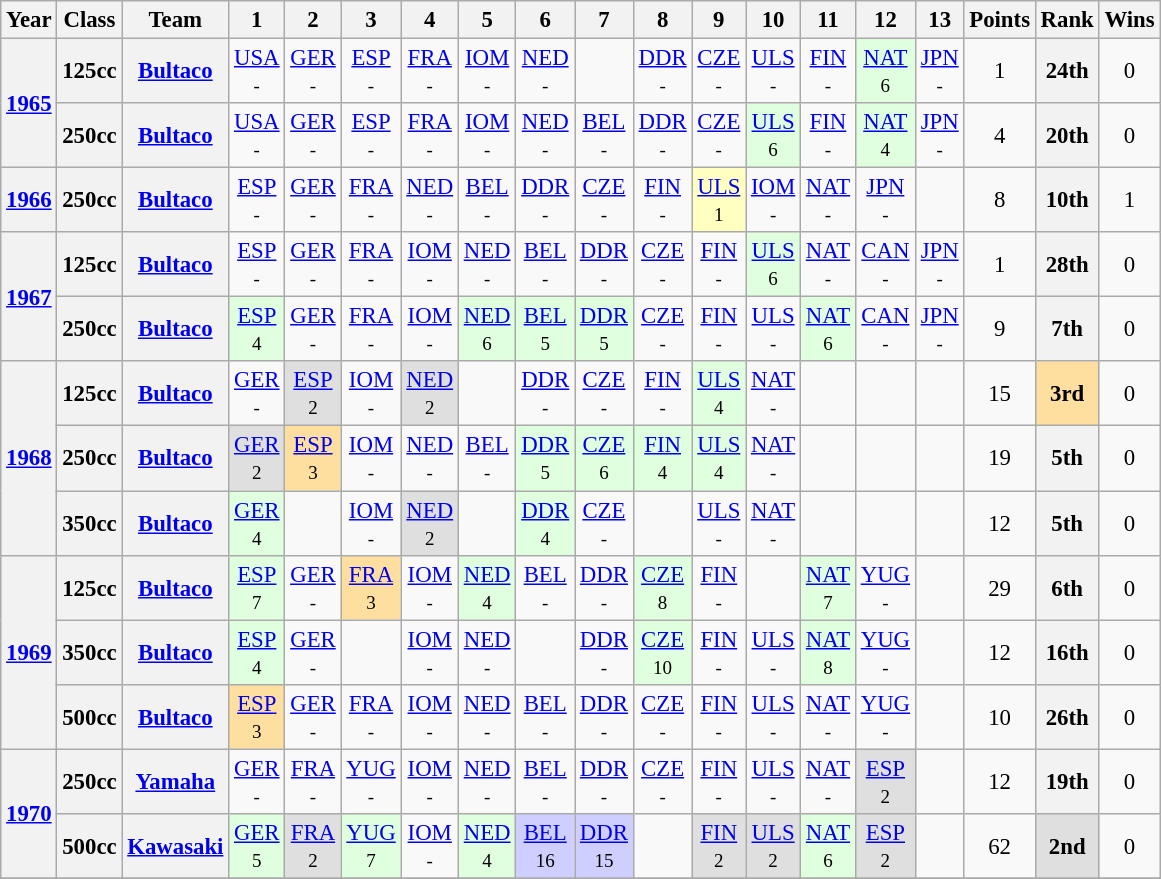<table class="wikitable" style="text-align:center; font-size:95%">
<tr>
<th>Year</th>
<th>Class</th>
<th>Team</th>
<th>1</th>
<th>2</th>
<th>3</th>
<th>4</th>
<th>5</th>
<th>6</th>
<th>7</th>
<th>8</th>
<th>9</th>
<th>10</th>
<th>11</th>
<th>12</th>
<th>13</th>
<th>Points</th>
<th>Rank</th>
<th>Wins</th>
</tr>
<tr>
<th rowspan=2><a href='#'>1965</a></th>
<th>125cc</th>
<th><a href='#'>Bultaco</a></th>
<td><a href='#'>USA</a><br><small>-</small></td>
<td><a href='#'>GER</a><br><small>-</small></td>
<td><a href='#'>ESP</a><br><small>-</small></td>
<td><a href='#'>FRA</a><br><small>-</small></td>
<td><a href='#'>IOM</a><br><small>-</small></td>
<td><a href='#'>NED</a><br><small>-</small></td>
<td></td>
<td><a href='#'>DDR</a><br><small>-</small></td>
<td><a href='#'>CZE</a><br><small>-</small></td>
<td><a href='#'>ULS</a><br><small>-</small></td>
<td><a href='#'>FIN</a><br><small>-</small></td>
<td style="background:#DFFFDF;"><a href='#'>NAT</a><br><small>6</small></td>
<td><a href='#'>JPN</a><br><small>-</small></td>
<td>1</td>
<th>24th</th>
<td>0</td>
</tr>
<tr>
<th>250cc</th>
<th><a href='#'>Bultaco</a></th>
<td><a href='#'>USA</a><br><small>-</small></td>
<td><a href='#'>GER</a><br><small>-</small></td>
<td><a href='#'>ESP</a><br><small>-</small></td>
<td><a href='#'>FRA</a><br><small>-</small></td>
<td><a href='#'>IOM</a><br><small>-</small></td>
<td><a href='#'>NED</a><br><small>-</small></td>
<td><a href='#'>BEL</a><br><small>-</small></td>
<td><a href='#'>DDR</a><br><small>-</small></td>
<td><a href='#'>CZE</a><br><small>-</small></td>
<td style="background:#DFFFDF;"><a href='#'>ULS</a><br><small>6</small></td>
<td><a href='#'>FIN</a><br><small>-</small></td>
<td style="background:#DFFFDF;"><a href='#'>NAT</a><br><small>4</small></td>
<td><a href='#'>JPN</a><br><small>-</small></td>
<td>4</td>
<th>20th</th>
<td>0</td>
</tr>
<tr>
<th><a href='#'>1966</a></th>
<th>250cc</th>
<th><a href='#'>Bultaco</a></th>
<td><a href='#'>ESP</a><br><small>-</small></td>
<td><a href='#'>GER</a><br><small>-</small></td>
<td><a href='#'>FRA</a><br><small>-</small></td>
<td><a href='#'>NED</a><br><small>-</small></td>
<td><a href='#'>BEL</a><br><small>-</small></td>
<td><a href='#'>DDR</a><br><small>-</small></td>
<td><a href='#'>CZE</a><br><small>-</small></td>
<td><a href='#'>FIN</a><br><small>-</small></td>
<td style="background:#FFFFBF;"><a href='#'>ULS</a><br><small>1</small></td>
<td><a href='#'>IOM</a><br><small>-</small></td>
<td><a href='#'>NAT</a><br><small>-</small></td>
<td><a href='#'>JPN</a><br><small>-</small></td>
<td></td>
<td>8</td>
<th>10th</th>
<td>1</td>
</tr>
<tr>
<th rowspan=2><a href='#'>1967</a></th>
<th>125cc</th>
<th><a href='#'>Bultaco</a></th>
<td><a href='#'>ESP</a><br><small>-</small></td>
<td><a href='#'>GER</a><br><small>-</small></td>
<td><a href='#'>FRA</a><br><small>-</small></td>
<td><a href='#'>IOM</a><br><small>-</small></td>
<td><a href='#'>NED</a><br><small>-</small></td>
<td><a href='#'>BEL</a><br><small>-</small></td>
<td><a href='#'>DDR</a><br><small>-</small></td>
<td><a href='#'>CZE</a><br><small>-</small></td>
<td><a href='#'>FIN</a><br><small>-</small></td>
<td style="background:#DFFFDF;"><a href='#'>ULS</a><br><small>6</small></td>
<td><a href='#'>NAT</a><br><small>-</small></td>
<td><a href='#'>CAN</a><br><small>-</small></td>
<td><a href='#'>JPN</a><br><small>-</small></td>
<td>1</td>
<th>28th</th>
<td>0</td>
</tr>
<tr>
<th>250cc</th>
<th><a href='#'>Bultaco</a></th>
<td style="background:#DFFFDF;"><a href='#'>ESP</a><br><small>4</small></td>
<td><a href='#'>GER</a><br><small>-</small></td>
<td><a href='#'>FRA</a><br><small>-</small></td>
<td><a href='#'>IOM</a><br><small>-</small></td>
<td style="background:#DFFFDF;"><a href='#'>NED</a><br><small>6</small></td>
<td style="background:#DFFFDF;"><a href='#'>BEL</a><br><small>5</small></td>
<td style="background:#DFFFDF;"><a href='#'>DDR</a><br><small>5</small></td>
<td><a href='#'>CZE</a><br><small>-</small></td>
<td><a href='#'>FIN</a><br><small>-</small></td>
<td><a href='#'>ULS</a><br><small>-</small></td>
<td style="background:#DFFFDF;"><a href='#'>NAT</a><br><small>6</small></td>
<td><a href='#'>CAN</a><br><small>-</small></td>
<td><a href='#'>JPN</a><br><small>-</small></td>
<td>9</td>
<th>7th</th>
<td>0</td>
</tr>
<tr>
<th rowspan=3><a href='#'>1968</a></th>
<th>125cc</th>
<th><a href='#'>Bultaco</a></th>
<td><a href='#'>GER</a><br><small>-</small></td>
<td style="background:#DFDFDF;"><a href='#'>ESP</a><br><small>2</small></td>
<td><a href='#'>IOM</a><br><small>-</small></td>
<td style="background:#DFDFDF;"><a href='#'>NED</a><br><small>2</small></td>
<td></td>
<td><a href='#'>DDR</a><br><small>-</small></td>
<td><a href='#'>CZE</a><br><small>-</small></td>
<td><a href='#'>FIN</a><br><small>-</small></td>
<td style="background:#DFFFDF;"><a href='#'>ULS</a><br><small>4</small></td>
<td><a href='#'>NAT</a><br><small>-</small></td>
<td></td>
<td></td>
<td></td>
<td>15</td>
<td style="background:#FFDF9F;"><strong>3rd</strong></td>
<td>0</td>
</tr>
<tr>
<th>250cc</th>
<th><a href='#'>Bultaco</a></th>
<td style="background:#DFDFDF;"><a href='#'>GER</a><br><small>2</small></td>
<td style="background:#FFDF9F;"><a href='#'>ESP</a><br><small>3</small></td>
<td><a href='#'>IOM</a><br><small>-</small></td>
<td><a href='#'>NED</a><br><small>-</small></td>
<td><a href='#'>BEL</a><br><small>-</small></td>
<td style="background:#DFFFDF;"><a href='#'>DDR</a><br><small>5</small></td>
<td style="background:#DFFFDF;"><a href='#'>CZE</a><br><small>6</small></td>
<td style="background:#DFFFDF;"><a href='#'>FIN</a><br><small>4</small></td>
<td style="background:#DFFFDF;"><a href='#'>ULS</a><br><small>4</small></td>
<td><a href='#'>NAT</a><br><small>-</small></td>
<td></td>
<td></td>
<td></td>
<td>19</td>
<th>5th</th>
<td>0</td>
</tr>
<tr>
<th>350cc</th>
<th><a href='#'>Bultaco</a></th>
<td style="background:#DFFFDF;"><a href='#'>GER</a><br><small>4</small></td>
<td></td>
<td><a href='#'>IOM</a><br><small>-</small></td>
<td style="background:#DFDFDF;"><a href='#'>NED</a><br><small>2</small></td>
<td></td>
<td style="background:#DFFFDF;"><a href='#'>DDR</a><br><small>4</small></td>
<td><a href='#'>CZE</a><br><small>-</small></td>
<td></td>
<td><a href='#'>ULS</a><br><small>-</small></td>
<td><a href='#'>NAT</a><br><small>-</small></td>
<td></td>
<td></td>
<td></td>
<td>12</td>
<th>5th</th>
<td>0</td>
</tr>
<tr>
<th rowspan=3><a href='#'>1969</a></th>
<th>125cc</th>
<th><a href='#'>Bultaco</a></th>
<td style="background:#DFFFDF;"><a href='#'>ESP</a><br><small>7</small></td>
<td><a href='#'>GER</a><br><small>-</small></td>
<td style="background:#FFDF9F;"><a href='#'>FRA</a><br><small>3</small></td>
<td><a href='#'>IOM</a><br><small>-</small></td>
<td style="background:#DFFFDF;"><a href='#'>NED</a><br><small>4</small></td>
<td><a href='#'>BEL</a><br><small>-</small></td>
<td><a href='#'>DDR</a><br><small>-</small></td>
<td style="background:#DFFFDF;"><a href='#'>CZE</a><br><small>8</small></td>
<td><a href='#'>FIN</a><br><small>-</small></td>
<td></td>
<td style="background:#DFFFDF;"><a href='#'>NAT</a><br><small>7</small></td>
<td><a href='#'>YUG</a><br><small>-</small></td>
<td></td>
<td>29</td>
<th>6th</th>
<td>0</td>
</tr>
<tr>
<th>350cc</th>
<th><a href='#'>Bultaco</a></th>
<td style="background:#DFFFDF;"><a href='#'>ESP</a><br><small>4</small></td>
<td><a href='#'>GER</a><br><small>-</small></td>
<td></td>
<td><a href='#'>IOM</a><br><small>-</small></td>
<td><a href='#'>NED</a><br><small>-</small></td>
<td></td>
<td><a href='#'>DDR</a><br><small>-</small></td>
<td style="background:#DFFFDF;"><a href='#'>CZE</a><br><small>10</small></td>
<td><a href='#'>FIN</a><br><small>-</small></td>
<td><a href='#'>ULS</a><br><small>-</small></td>
<td style="background:#DFFFDF;"><a href='#'>NAT</a><br><small>8</small></td>
<td><a href='#'>YUG</a><br><small>-</small></td>
<td></td>
<td>12</td>
<th>16th</th>
<td>0</td>
</tr>
<tr>
<th>500cc</th>
<th><a href='#'>Bultaco</a></th>
<td style="background:#FFDF9F;"><a href='#'>ESP</a><br><small>3</small></td>
<td><a href='#'>GER</a><br><small>-</small></td>
<td><a href='#'>FRA</a><br><small>-</small></td>
<td><a href='#'>IOM</a><br><small>-</small></td>
<td><a href='#'>NED</a><br><small>-</small></td>
<td><a href='#'>BEL</a><br><small>-</small></td>
<td><a href='#'>DDR</a><br><small>-</small></td>
<td><a href='#'>CZE</a><br><small>-</small></td>
<td><a href='#'>FIN</a><br><small>-</small></td>
<td><a href='#'>ULS</a><br><small>-</small></td>
<td><a href='#'>NAT</a><br><small>-</small></td>
<td><a href='#'>YUG</a><br><small>-</small></td>
<td></td>
<td>10</td>
<th>26th</th>
<td>0</td>
</tr>
<tr>
<th rowspan=2><a href='#'>1970</a></th>
<th>250cc</th>
<th><a href='#'>Yamaha</a></th>
<td><a href='#'>GER</a><br><small>-</small></td>
<td><a href='#'>FRA</a><br><small>-</small></td>
<td><a href='#'>YUG</a><br><small>-</small></td>
<td><a href='#'>IOM</a><br><small>-</small></td>
<td><a href='#'>NED</a><br><small>-</small></td>
<td><a href='#'>BEL</a><br><small>-</small></td>
<td><a href='#'>DDR</a><br><small>-</small></td>
<td><a href='#'>CZE</a><br><small>-</small></td>
<td><a href='#'>FIN</a><br><small>-</small></td>
<td><a href='#'>ULS</a><br><small>-</small></td>
<td><a href='#'>NAT</a><br><small>-</small></td>
<td style="background:#DFDFDF;"><a href='#'>ESP</a><br><small>2</small></td>
<td></td>
<td>12</td>
<th>19th</th>
<td>0</td>
</tr>
<tr>
<th>500cc</th>
<th><a href='#'>Kawasaki</a></th>
<td style="background:#DFFFDF;"><a href='#'>GER</a><br><small>5</small></td>
<td style="background:#DFDFDF;"><a href='#'>FRA</a><br><small>2</small></td>
<td style="background:#DFFFDF;"><a href='#'>YUG</a><br><small>7</small></td>
<td><a href='#'>IOM</a><br><small>-</small></td>
<td style="background:#DFFFDF;"><a href='#'>NED</a><br><small>4</small></td>
<td style="background:#CFCFFF;"><a href='#'>BEL</a><br><small>16</small></td>
<td style="background:#CFCFFF;"><a href='#'>DDR</a><br><small>15</small></td>
<td></td>
<td style="background:#DFDFDF;"><a href='#'>FIN</a><br><small>2</small></td>
<td style="background:#DFDFDF;"><a href='#'>ULS</a><br><small>2</small></td>
<td style="background:#DFFFDF;"><a href='#'>NAT</a><br><small>6</small></td>
<td style="background:#DFDFDF;"><a href='#'>ESP</a><br><small>2</small></td>
<td></td>
<td>62</td>
<td style="background:#DFDFDF;"><strong>2nd</strong></td>
<td>0</td>
</tr>
<tr>
</tr>
</table>
